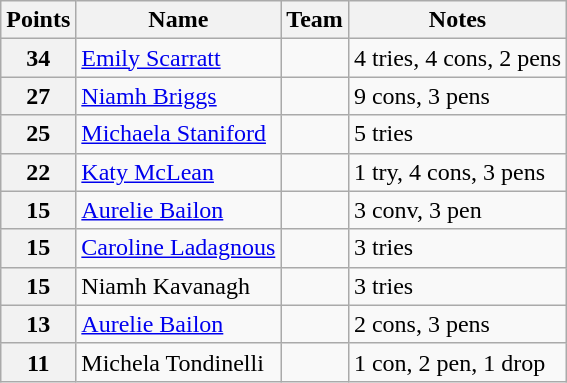<table class="wikitable">
<tr>
<th>Points</th>
<th>Name</th>
<th>Team</th>
<th>Notes</th>
</tr>
<tr>
<th>34</th>
<td><a href='#'>Emily Scarratt</a></td>
<td></td>
<td>4 tries, 4 cons, 2 pens</td>
</tr>
<tr>
<th>27</th>
<td><a href='#'>Niamh Briggs</a></td>
<td></td>
<td>9 cons, 3 pens</td>
</tr>
<tr>
<th>25</th>
<td><a href='#'>Michaela Staniford</a></td>
<td></td>
<td>5 tries</td>
</tr>
<tr>
<th>22</th>
<td><a href='#'>Katy McLean</a></td>
<td></td>
<td>1 try, 4 cons, 3 pens</td>
</tr>
<tr>
<th>15</th>
<td><a href='#'>Aurelie Bailon</a></td>
<td></td>
<td>3 conv, 3 pen</td>
</tr>
<tr>
<th>15</th>
<td><a href='#'>Caroline Ladagnous</a></td>
<td></td>
<td>3 tries</td>
</tr>
<tr>
<th>15</th>
<td>Niamh Kavanagh</td>
<td></td>
<td>3 tries</td>
</tr>
<tr>
<th>13</th>
<td><a href='#'>Aurelie Bailon</a></td>
<td></td>
<td>2 cons, 3 pens</td>
</tr>
<tr>
<th>11</th>
<td>Michela Tondinelli</td>
<td></td>
<td>1 con, 2 pen, 1 drop</td>
</tr>
</table>
